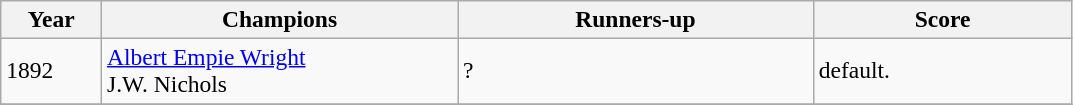<table class="wikitable" style="font-size:98%;">
<tr>
<th style="width:60px;">Year</th>
<th style="width:230px;">Champions</th>
<th style="width:230px;">Runners-up</th>
<th style="width:165px;">Score</th>
</tr>
<tr>
<td>1892</td>
<td> <a href='#'>Albert Empie Wright</a><br> J.W. Nichols</td>
<td>?</td>
<td>default.</td>
</tr>
<tr>
</tr>
</table>
